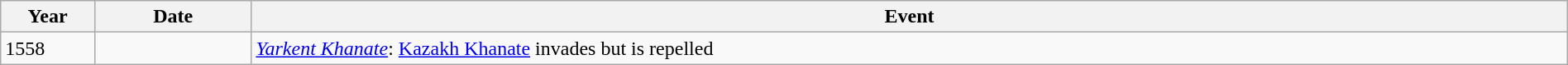<table class="wikitable" width="100%">
<tr>
<th style="width:6%">Year</th>
<th style="width:10%">Date</th>
<th>Event</th>
</tr>
<tr>
<td>1558</td>
<td></td>
<td><em><a href='#'>Yarkent Khanate</a></em>: <a href='#'>Kazakh Khanate</a> invades but is repelled</td>
</tr>
</table>
